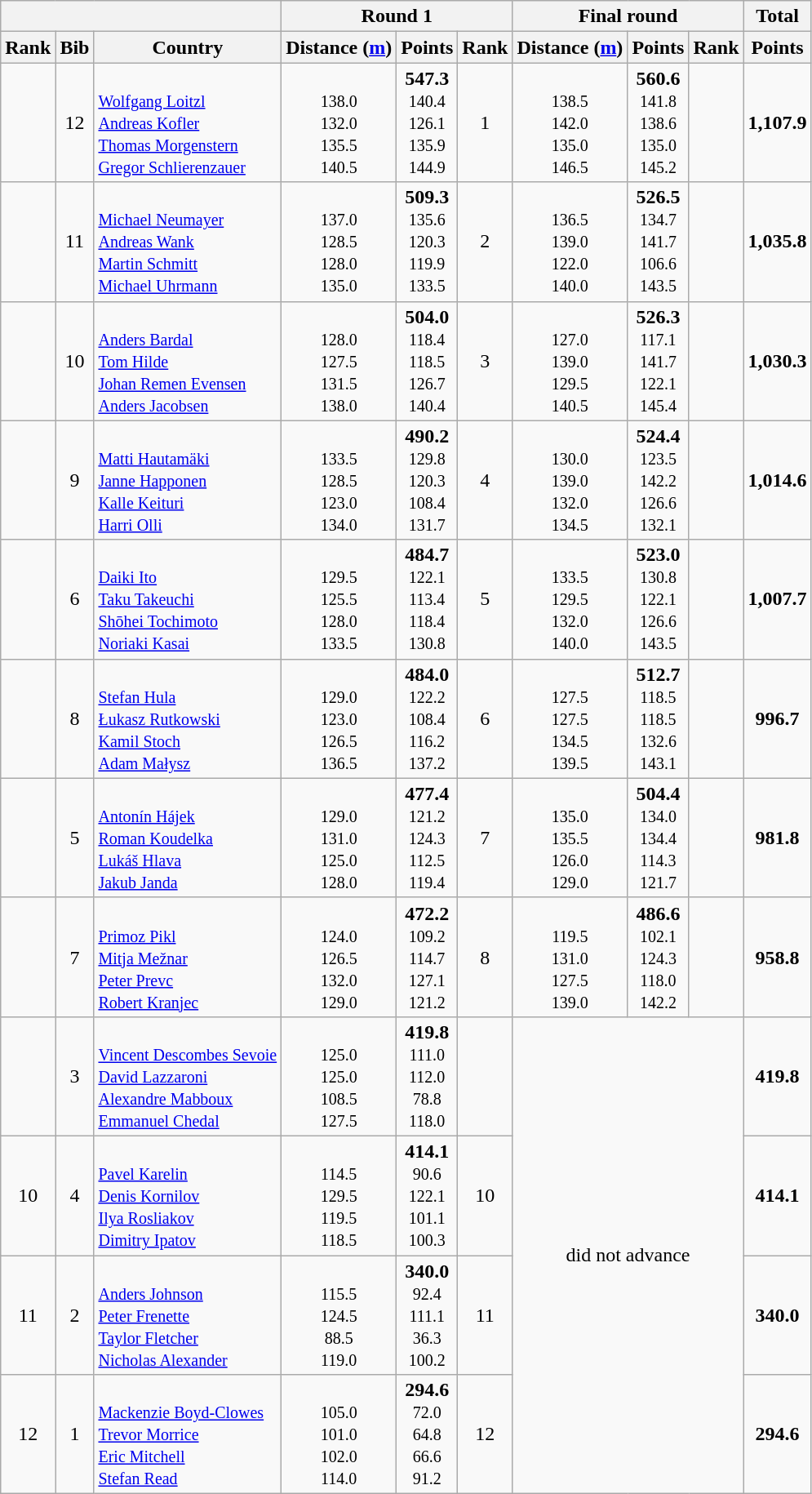<table class="wikitable sortable" style="text-align:center">
<tr>
<th colspan=3></th>
<th colspan=3>Round 1</th>
<th colspan=3>Final round</th>
<th>Total</th>
</tr>
<tr>
<th>Rank</th>
<th>Bib</th>
<th>Country</th>
<th>Distance (<a href='#'>m</a>)</th>
<th>Points</th>
<th>Rank</th>
<th>Distance (<a href='#'>m</a>)</th>
<th>Points</th>
<th>Rank</th>
<th>Points</th>
</tr>
<tr>
<td></td>
<td>12</td>
<td align="left"><br><small><a href='#'>Wolfgang Loitzl</a><br><a href='#'>Andreas Kofler</a><br><a href='#'>Thomas Morgenstern</a><br><a href='#'>Gregor Schlierenzauer</a></small></td>
<td><small><br>138.0<br> 132.0<br>135.5 <br>140.5</small></td>
<td><strong>547.3</strong> <br><small>140.4 <br>126.1<br>135.9 <br>144.9</small></td>
<td>1</td>
<td><small><br>138.5<br>142.0<br>135.0<br>146.5</small></td>
<td><strong>560.6</strong> <br><small>141.8 <br>138.6<br>135.0<br>145.2 </small></td>
<td></td>
<td><strong>1,107.9</strong></td>
</tr>
<tr>
<td></td>
<td>11</td>
<td align="left"><br><small><a href='#'>Michael Neumayer</a><br><a href='#'>Andreas Wank</a><br><a href='#'>Martin Schmitt</a><br><a href='#'>Michael Uhrmann</a></small></td>
<td><br><small>137.0<br>128.5<br>128.0<br> 135.0</small></td>
<td><strong> 509.3</strong> <br><small>135.6<br>120.3<br>119.9 <br>133.5</small></td>
<td>2</td>
<td><br><small>136.5<br>139.0<br>122.0<br>140.0</small></td>
<td><strong>526.5</strong> <br><small>134.7<br>141.7<br>106.6<br>143.5</small></td>
<td></td>
<td><strong>1,035.8</strong></td>
</tr>
<tr>
<td></td>
<td>10</td>
<td align="left"><br><small><a href='#'>Anders Bardal</a><br><a href='#'>Tom Hilde</a><br><a href='#'>Johan Remen Evensen</a><br><a href='#'>Anders Jacobsen</a></small></td>
<td><br><small>128.0<br>127.5<br>131.5<br>138.0</small></td>
<td><strong>504.0</strong> <br><small>118.4 <br>118.5 <br>126.7<br>140.4</small></td>
<td>3</td>
<td><br><small>127.0<br>139.0<br>129.5<br>140.5</small></td>
<td><strong> 526.3</strong> <br><small>117.1<br>141.7<br>122.1<br>145.4</small></td>
<td></td>
<td><strong>1,030.3</strong></td>
</tr>
<tr>
<td></td>
<td>9</td>
<td align="left"><br><small><a href='#'>Matti Hautamäki</a><br><a href='#'>Janne Happonen</a><br><a href='#'>Kalle Keituri</a><br><a href='#'>Harri Olli</a></small></td>
<td><br><small>133.5<br>128.5<br>123.0<br>134.0</small></td>
<td><strong> 490.2</strong> <br><small>129.8 <br>120.3 <br>108.4 <br>131.7</small></td>
<td>4</td>
<td><br><small>130.0<br>139.0<br>132.0<br>134.5</small></td>
<td><strong>524.4</strong> <br><small>123.5<br>142.2<br>126.6<br>132.1</small></td>
<td></td>
<td><strong>1,014.6</strong></td>
</tr>
<tr>
<td></td>
<td>6</td>
<td align="left"><br><small><a href='#'>Daiki Ito</a><br><a href='#'>Taku Takeuchi</a><br><a href='#'>Shōhei Tochimoto</a><br><a href='#'>Noriaki Kasai</a></small></td>
<td><br><small>129.5<br>125.5<br>128.0<br>133.5</small></td>
<td><strong>484.7</strong> <br><small>122.1<br>113.4<br>118.4<br>130.8</small></td>
<td>5</td>
<td><br><small>133.5<br>129.5<br>132.0<br>140.0</small></td>
<td><strong>523.0</strong> <br><small>130.8<br>122.1<br>126.6<br>143.5</small></td>
<td></td>
<td><strong>1,007.7</strong></td>
</tr>
<tr>
<td></td>
<td>8</td>
<td align="left"><br><small><a href='#'>Stefan Hula</a><br><a href='#'>Łukasz Rutkowski</a><br><a href='#'>Kamil Stoch</a><br><a href='#'>Adam Małysz</a></small></td>
<td><br><small>129.0<br>123.0<br>126.5<br>136.5</small></td>
<td><strong>484.0</strong> <br><small>122.2<br>108.4<br>116.2<br>137.2</small></td>
<td>6</td>
<td><br><small>127.5<br>127.5<br>134.5<br>139.5</small></td>
<td><strong>512.7</strong> <br><small>118.5<br>118.5<br>132.6<br>143.1</small></td>
<td></td>
<td><strong>996.7</strong></td>
</tr>
<tr>
<td></td>
<td>5</td>
<td align="left"><br><small><a href='#'>Antonín Hájek</a><br><a href='#'>Roman Koudelka</a><br><a href='#'>Lukáš Hlava</a><br><a href='#'>Jakub Janda</a></small></td>
<td><br><small>129.0<br>131.0<br>125.0<br>128.0</small></td>
<td><strong>477.4</strong> <br><small>121.2<br>124.3<br>112.5<br>119.4</small></td>
<td>7</td>
<td><br><small>135.0<br>135.5<br>126.0<br>129.0</small></td>
<td><strong>504.4</strong> <br><small>134.0<br>134.4<br>114.3<br>121.7</small></td>
<td></td>
<td><strong>981.8 </strong></td>
</tr>
<tr>
<td></td>
<td>7</td>
<td align="left"><br><small><a href='#'>Primoz Pikl</a><br><a href='#'>Mitja Mežnar</a><br><a href='#'>Peter Prevc</a><br><a href='#'>Robert Kranjec</a></small></td>
<td><br><small>124.0<br>126.5<br>132.0<br>129.0</small></td>
<td><strong>472.2</strong> <br><small>109.2<br>114.7<br>127.1<br> 121.2</small></td>
<td>8</td>
<td><br><small>119.5<br>131.0<br>127.5<br>139.0</small></td>
<td><strong>486.6</strong> <br><small>102.1<br>124.3<br>118.0<br>142.2</small></td>
<td></td>
<td><strong>958.8</strong></td>
</tr>
<tr>
<td></td>
<td>3</td>
<td align="left"><br><small><a href='#'>Vincent Descombes Sevoie</a><br><a href='#'>David Lazzaroni</a><br><a href='#'>Alexandre Mabboux</a><br><a href='#'>Emmanuel Chedal</a></small></td>
<td><br><small>125.0<br>125.0<br>108.5<br>127.5</small></td>
<td><strong>419.8</strong> <br><small>111.0<br>112.0<br>78.8<br>118.0</small></td>
<td></td>
<td rowspan=4 colspan=3>did not advance</td>
<td><strong>419.8</strong></td>
</tr>
<tr>
<td>10</td>
<td>4</td>
<td align="left"><br><small><a href='#'>Pavel Karelin</a><br><a href='#'>Denis Kornilov</a><br><a href='#'>Ilya Rosliakov</a><br><a href='#'>Dimitry Ipatov</a></small></td>
<td><br><small>114.5<br>129.5<br> 	119.5<br>118.5</small></td>
<td><strong>414.1</strong> <br><small>90.6<br>122.1<br>101.1<br>100.3</small></td>
<td>10</td>
<td><strong>414.1</strong></td>
</tr>
<tr>
<td>11</td>
<td>2</td>
<td align="left"><br><small><a href='#'>Anders Johnson</a><br><a href='#'>Peter Frenette</a><br><a href='#'>Taylor Fletcher</a><br><a href='#'>Nicholas Alexander</a></small></td>
<td><br><small>115.5<br>124.5<br>88.5<br>119.0</small></td>
<td><strong>340.0</strong> <br><small>92.4<br>111.1 <br>36.3 <br>100.2</small></td>
<td>11</td>
<td><strong>340.0</strong></td>
</tr>
<tr>
<td>12</td>
<td>1</td>
<td align="left"><br><small><a href='#'>Mackenzie Boyd-Clowes</a><br><a href='#'>Trevor Morrice</a><br><a href='#'>Eric Mitchell</a><br><a href='#'>Stefan Read</a></small></td>
<td><br><small>105.0<br>101.0<br>102.0<br>114.0</small></td>
<td><strong>294.6</strong> <br><small>72.0<br>64.8<br>66.6<br>91.2</small></td>
<td>12</td>
<td><strong>294.6</strong></td>
</tr>
</table>
